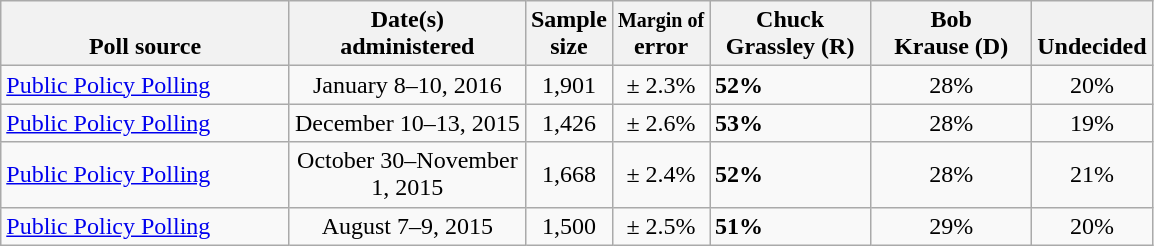<table class="wikitable">
<tr valign= bottom>
<th style="width:185px;">Poll source</th>
<th style="width:150px;">Date(s)<br>administered</th>
<th class=small>Sample<br>size</th>
<th class=small><small>Margin of</small><br>error</th>
<th style="width:100px;">Chuck<br>Grassley (R)</th>
<th style="width:100px;">Bob<br>Krause (D)</th>
<th>Undecided</th>
</tr>
<tr>
<td><a href='#'>Public Policy Polling</a></td>
<td align=center>January 8–10, 2016</td>
<td align=center>1,901</td>
<td align=center>± 2.3%</td>
<td><strong>52%</strong></td>
<td align=center>28%</td>
<td align=center>20%</td>
</tr>
<tr>
<td><a href='#'>Public Policy Polling</a></td>
<td align=center>December 10–13, 2015</td>
<td align=center>1,426</td>
<td align=center>± 2.6%</td>
<td><strong>53%</strong></td>
<td align=center>28%</td>
<td align=center>19%</td>
</tr>
<tr>
<td><a href='#'>Public Policy Polling</a></td>
<td align=center>October 30–November 1, 2015</td>
<td align=center>1,668</td>
<td align=center>± 2.4%</td>
<td><strong>52%</strong></td>
<td align=center>28%</td>
<td align=center>21%</td>
</tr>
<tr>
<td><a href='#'>Public Policy Polling</a></td>
<td align=center>August 7–9, 2015</td>
<td align=center>1,500</td>
<td align=center>± 2.5%</td>
<td><strong>51%</strong></td>
<td align=center>29%</td>
<td align=center>20%</td>
</tr>
</table>
